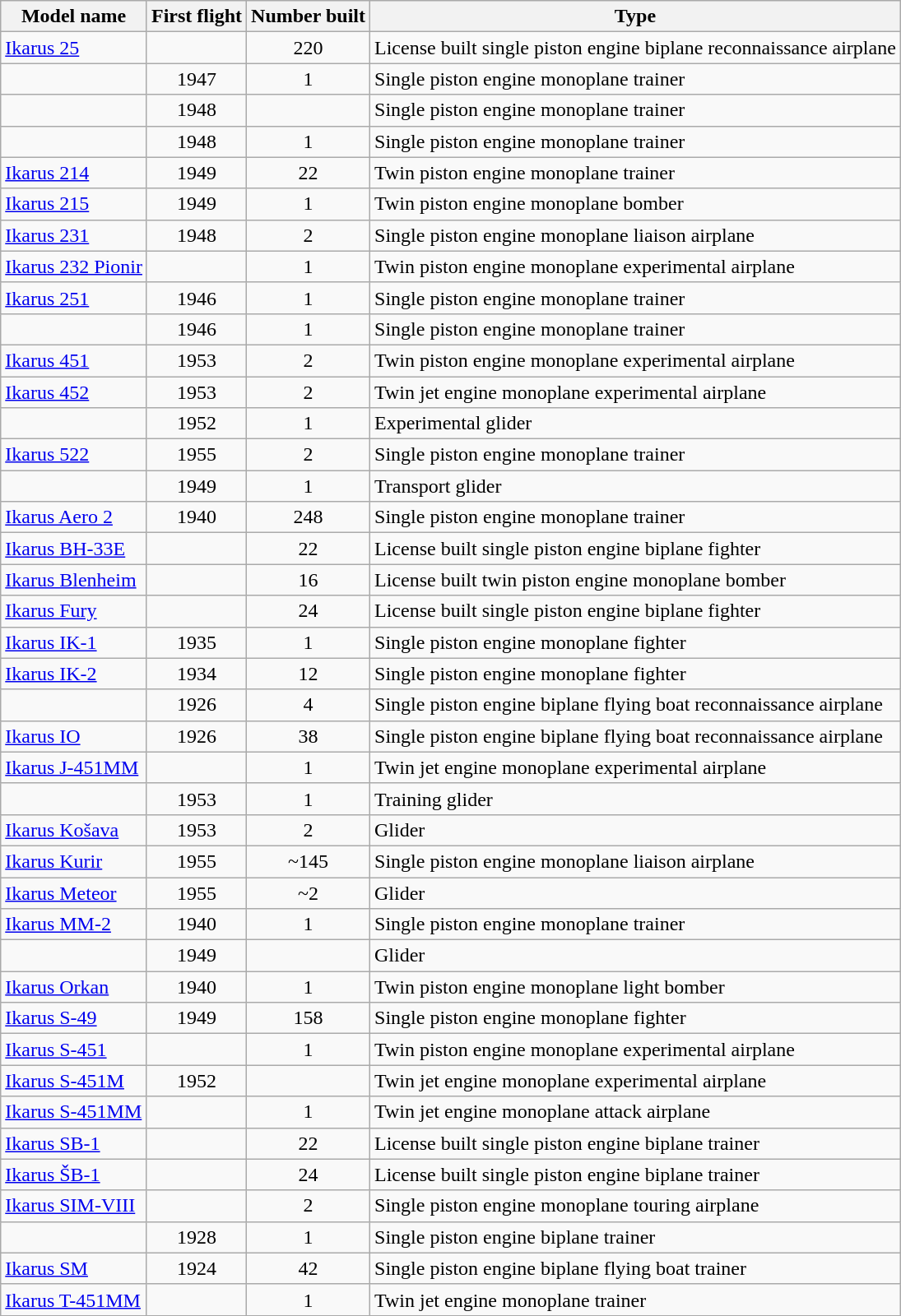<table class="wikitable sortable">
<tr>
<th>Model name</th>
<th>First flight</th>
<th>Number built</th>
<th>Type</th>
</tr>
<tr>
<td align=left><a href='#'>Ikarus 25</a></td>
<td align=center></td>
<td align=center>220</td>
<td align=left>License built single piston engine biplane reconnaissance airplane</td>
</tr>
<tr>
<td align=left></td>
<td align=center>1947</td>
<td align=center>1</td>
<td align=left>Single piston engine monoplane trainer</td>
</tr>
<tr>
<td align=left></td>
<td align=center>1948</td>
<td align=center></td>
<td align=left>Single piston engine monoplane trainer</td>
</tr>
<tr>
<td align=left></td>
<td align=center>1948</td>
<td align=center>1</td>
<td align=left>Single piston engine monoplane trainer</td>
</tr>
<tr>
<td align=left><a href='#'>Ikarus 214</a></td>
<td align=center>1949</td>
<td align=center>22</td>
<td align=left>Twin piston engine monoplane trainer</td>
</tr>
<tr>
<td align=left><a href='#'>Ikarus 215</a></td>
<td align=center>1949</td>
<td align=center>1</td>
<td align=left>Twin piston engine monoplane bomber</td>
</tr>
<tr>
<td align=left><a href='#'>Ikarus 231</a></td>
<td align=center>1948</td>
<td align=center>2</td>
<td align=left>Single piston engine monoplane liaison airplane</td>
</tr>
<tr>
<td align=left><a href='#'>Ikarus 232 Pionir</a></td>
<td align=center></td>
<td align=center>1</td>
<td align=left>Twin piston engine monoplane experimental airplane</td>
</tr>
<tr>
<td align=left><a href='#'>Ikarus 251</a></td>
<td align=center>1946</td>
<td align=center>1</td>
<td align=left>Single piston engine monoplane trainer</td>
</tr>
<tr>
<td align=left></td>
<td align=center>1946</td>
<td align=center>1</td>
<td align=left>Single piston engine monoplane trainer</td>
</tr>
<tr>
<td align=left><a href='#'>Ikarus 451</a></td>
<td align=center>1953</td>
<td align=center>2</td>
<td align=left>Twin piston engine monoplane experimental airplane</td>
</tr>
<tr>
<td align=left><a href='#'>Ikarus 452</a></td>
<td align=center>1953</td>
<td align=center>2</td>
<td align=left>Twin jet engine monoplane experimental airplane</td>
</tr>
<tr>
<td align=left></td>
<td align=center>1952</td>
<td align=center>1</td>
<td align=left>Experimental glider</td>
</tr>
<tr>
<td align=left><a href='#'>Ikarus 522</a></td>
<td align=center>1955</td>
<td align=center>2</td>
<td align=left>Single piston engine monoplane trainer</td>
</tr>
<tr>
<td align=left></td>
<td align=center>1949</td>
<td align=center>1</td>
<td align=left>Transport glider</td>
</tr>
<tr>
<td align=left><a href='#'>Ikarus Aero 2</a></td>
<td align=center>1940</td>
<td align=center>248</td>
<td align=left>Single piston engine monoplane trainer</td>
</tr>
<tr>
<td align=left><a href='#'>Ikarus BH-33E</a></td>
<td align=center></td>
<td align=center>22</td>
<td align=left>License built single piston engine biplane fighter</td>
</tr>
<tr>
<td align=left><a href='#'>Ikarus Blenheim</a></td>
<td align=center></td>
<td align=center>16</td>
<td align=left>License built twin piston engine monoplane bomber</td>
</tr>
<tr>
<td align=left><a href='#'>Ikarus Fury</a></td>
<td align=center></td>
<td align=center>24</td>
<td align=left>License built single piston engine biplane fighter</td>
</tr>
<tr>
<td align=left><a href='#'>Ikarus IK-1</a></td>
<td align=center>1935</td>
<td align=center>1</td>
<td align=left>Single piston engine monoplane fighter</td>
</tr>
<tr>
<td align=left><a href='#'>Ikarus IK-2</a></td>
<td align=center>1934</td>
<td align=center>12</td>
<td align=left>Single piston engine monoplane fighter</td>
</tr>
<tr>
<td align=left></td>
<td align=center>1926</td>
<td align=center>4</td>
<td align=left>Single piston engine biplane flying boat reconnaissance airplane</td>
</tr>
<tr>
<td align=left><a href='#'>Ikarus IO</a></td>
<td align=center>1926</td>
<td align=center>38</td>
<td align=left>Single piston engine biplane flying boat reconnaissance airplane</td>
</tr>
<tr>
<td align=left><a href='#'>Ikarus J-451MM</a></td>
<td align=center></td>
<td align=center>1</td>
<td align=left>Twin jet engine monoplane experimental airplane</td>
</tr>
<tr>
<td align=left></td>
<td align=center>1953</td>
<td align=center>1</td>
<td align=left>Training glider</td>
</tr>
<tr>
<td align=left><a href='#'>Ikarus Košava</a></td>
<td align=center>1953</td>
<td align=center>2</td>
<td align=left>Glider</td>
</tr>
<tr>
<td align=left><a href='#'>Ikarus Kurir</a></td>
<td align=center>1955</td>
<td align=center>~145</td>
<td align=left>Single piston engine monoplane liaison airplane</td>
</tr>
<tr>
<td align=left><a href='#'>Ikarus Meteor</a></td>
<td align=center>1955</td>
<td align=center>~2</td>
<td align=left>Glider</td>
</tr>
<tr>
<td align=left><a href='#'>Ikarus MM-2</a></td>
<td align=center>1940</td>
<td align=center>1</td>
<td align=left>Single piston engine monoplane trainer</td>
</tr>
<tr>
<td align=left></td>
<td align=center>1949</td>
<td align=center></td>
<td align=left>Glider</td>
</tr>
<tr>
<td align=left><a href='#'>Ikarus Orkan</a></td>
<td align=center>1940</td>
<td align=center>1</td>
<td align=left>Twin piston engine monoplane light bomber</td>
</tr>
<tr>
<td align=left><a href='#'>Ikarus S-49</a></td>
<td align=center>1949</td>
<td align=center>158</td>
<td align=left>Single piston engine monoplane fighter</td>
</tr>
<tr>
<td align=left><a href='#'>Ikarus S-451</a></td>
<td align=center></td>
<td align=center>1</td>
<td align=left>Twin piston engine monoplane experimental airplane</td>
</tr>
<tr>
<td align=left><a href='#'>Ikarus S-451M</a></td>
<td align=center>1952</td>
<td align=center></td>
<td align=left>Twin jet engine monoplane experimental airplane</td>
</tr>
<tr>
<td align=left><a href='#'>Ikarus S-451MM</a></td>
<td align=center></td>
<td align=center>1</td>
<td align=left>Twin jet engine monoplane attack airplane</td>
</tr>
<tr>
<td align=left><a href='#'>Ikarus SB-1</a></td>
<td align=center></td>
<td align=center>22</td>
<td align=left>License built single piston engine biplane trainer</td>
</tr>
<tr>
<td align=left><a href='#'>Ikarus ŠB-1</a></td>
<td align=center></td>
<td align=center>24</td>
<td align=left>License built single piston engine biplane trainer</td>
</tr>
<tr>
<td align=left><a href='#'>Ikarus SIM-VIII</a></td>
<td align=center></td>
<td align=center>2</td>
<td align=left>Single piston engine monoplane touring airplane</td>
</tr>
<tr>
<td align=left></td>
<td align=center>1928</td>
<td align=center>1</td>
<td align=left>Single piston engine biplane trainer</td>
</tr>
<tr>
<td align=left><a href='#'>Ikarus SM</a></td>
<td align=center>1924</td>
<td align=center>42</td>
<td align=left>Single piston engine biplane flying boat trainer</td>
</tr>
<tr>
<td align=left><a href='#'>Ikarus T-451MM</a></td>
<td align=center></td>
<td align=center>1</td>
<td align=left>Twin jet engine monoplane trainer</td>
</tr>
<tr>
</tr>
</table>
